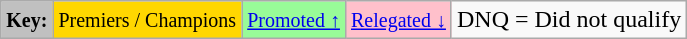<table class="wikitable">
<tr>
<td style="background:Silver;"><small><strong>Key:</strong></small></td>
<td style="background:Gold;"><small>Premiers / Champions</small></td>
<td style="background:PaleGreen;"><small><a href='#'>Promoted ↑</a></small></td>
<td style="background:Pink;"><small><a href='#'>Relegated ↓</a></small></td>
<td>DNQ = Did not qualify</td>
</tr>
</table>
